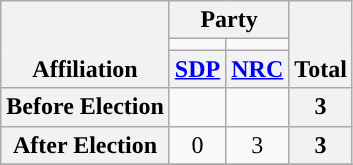<table class=wikitable style="text-align:center">
<tr style="vertical-align:bottom;">
<th rowspan=3>Affiliation</th>
<th colspan=2>Party</th>
<th rowspan=3>Total</th>
</tr>
<tr>
<td style="background-color:"></td>
<td style="background-color:"></td>
</tr>
<tr>
<th><a href='#'>SDP</a></th>
<th><a href='#'>NRC</a></th>
</tr>
<tr>
<th>Before Election</th>
<td></td>
<td></td>
<th>3</th>
</tr>
<tr>
<th>After Election</th>
<td>0</td>
<td>3</td>
<th>3</th>
</tr>
<tr>
</tr>
</table>
